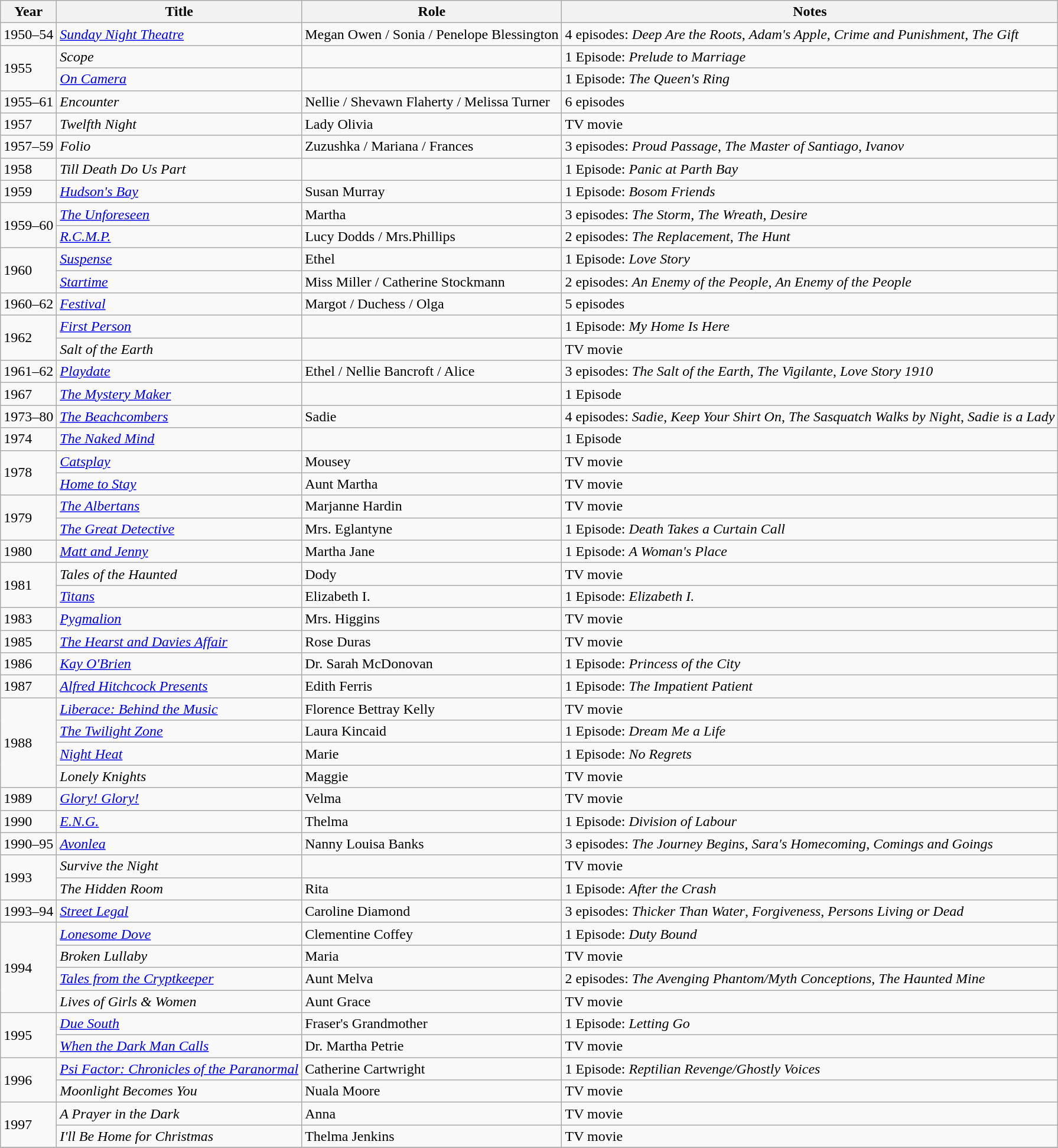<table class="wikitable sortable">
<tr>
<th>Year</th>
<th>Title</th>
<th>Role</th>
<th class="unsortable">Notes</th>
</tr>
<tr>
<td>1950–54</td>
<td><em><a href='#'>Sunday Night Theatre</a></em></td>
<td>Megan Owen / Sonia / Penelope Blessington</td>
<td>4 episodes: <em>Deep Are the Roots</em>, <em>Adam's Apple</em>, <em>Crime and Punishment</em>, <em>The Gift</em></td>
</tr>
<tr>
<td rowspan="2">1955</td>
<td><em>Scope</em></td>
<td></td>
<td>1 Episode: <em>Prelude to Marriage</em></td>
</tr>
<tr>
<td><em><a href='#'>On Camera</a></em></td>
<td></td>
<td>1 Episode: <em>The Queen's Ring</em></td>
</tr>
<tr>
<td>1955–61</td>
<td><em>Encounter</em></td>
<td>Nellie / Shevawn Flaherty / Melissa Turner</td>
<td>6 episodes</td>
</tr>
<tr>
<td>1957</td>
<td><em>Twelfth Night</em></td>
<td>Lady Olivia</td>
<td>TV movie</td>
</tr>
<tr>
<td>1957–59</td>
<td><em>Folio</em></td>
<td>Zuzushka / Mariana / Frances</td>
<td>3 episodes: <em>Proud Passage</em>, <em>The Master of Santiago</em>, <em>Ivanov</em></td>
</tr>
<tr>
<td>1958</td>
<td><em>Till Death Do Us Part</em></td>
<td></td>
<td>1 Episode: <em>Panic at Parth Bay</em></td>
</tr>
<tr>
<td>1959</td>
<td><em><a href='#'>Hudson's Bay</a></em></td>
<td>Susan Murray</td>
<td>1 Episode: <em>Bosom Friends</em></td>
</tr>
<tr>
<td rowspan="2">1959–60</td>
<td data-sort-value="Unforeseen, The"><em><a href='#'>The Unforeseen</a></em></td>
<td>Martha</td>
<td>3 episodes: <em>The Storm</em>, <em>The Wreath</em>, <em>Desire</em></td>
</tr>
<tr>
<td><em><a href='#'>R.C.M.P.</a></em></td>
<td>Lucy Dodds / Mrs.Phillips</td>
<td>2 episodes: <em>The Replacement</em>, <em>The Hunt</em></td>
</tr>
<tr>
<td rowspan="2">1960</td>
<td><em><a href='#'>Suspense</a></em></td>
<td>Ethel</td>
<td>1 Episode: <em>Love Story</em></td>
</tr>
<tr>
<td><em><a href='#'>Startime</a></em></td>
<td>Miss Miller / Catherine Stockmann</td>
<td>2 episodes: <em>An Enemy of the People</em>, <em>An Enemy of the People</em></td>
</tr>
<tr>
<td>1960–62</td>
<td><em><a href='#'>Festival</a></em></td>
<td>Margot / Duchess / Olga</td>
<td>5 episodes</td>
</tr>
<tr>
<td rowspan="2">1962</td>
<td><em><a href='#'>First Person</a></em></td>
<td></td>
<td>1 Episode: <em>My Home Is Here</em></td>
</tr>
<tr>
<td><em>Salt of the Earth</em></td>
<td></td>
<td>TV movie</td>
</tr>
<tr>
<td>1961–62</td>
<td><em><a href='#'>Playdate</a></em></td>
<td>Ethel / Nellie Bancroft / Alice</td>
<td>3 episodes: <em>The Salt of the Earth</em>, <em>The Vigilante</em>, <em>Love Story 1910</em></td>
</tr>
<tr>
<td>1967</td>
<td data-sort-value="Mystery Maker, The"><em><a href='#'>The Mystery Maker</a></em></td>
<td></td>
<td>1 Episode</td>
</tr>
<tr>
<td>1973–80</td>
<td data-sort-value="Beachcombers, The"><em><a href='#'>The Beachcombers</a></em></td>
<td>Sadie</td>
<td>4 episodes: <em>Sadie</em>, <em>Keep Your Shirt On</em>, <em>The Sasquatch Walks by Night</em>, <em>Sadie is a Lady</em></td>
</tr>
<tr>
<td>1974</td>
<td data-sort-value="Naked Mind, The"><em><a href='#'>The Naked Mind</a></em></td>
<td></td>
<td>1 Episode</td>
</tr>
<tr>
<td rowspan=2>1978</td>
<td><em><a href='#'>Catsplay</a></em></td>
<td>Mousey</td>
<td>TV movie</td>
</tr>
<tr>
<td><em><a href='#'>Home to Stay</a></em></td>
<td>Aunt Martha</td>
<td>TV movie</td>
</tr>
<tr>
<td rowspan="2">1979</td>
<td data-sort-value="Albertans, The"><em><a href='#'>The Albertans</a></em></td>
<td>Marjanne Hardin</td>
<td>TV movie</td>
</tr>
<tr>
<td data-sort-value="Great Detective, The"><em><a href='#'>The Great Detective</a></em></td>
<td>Mrs. Eglantyne</td>
<td>1 Episode: <em>Death Takes a Curtain Call</em></td>
</tr>
<tr>
<td>1980</td>
<td><em><a href='#'>Matt and Jenny</a></em></td>
<td>Martha Jane</td>
<td>1 Episode: <em>A Woman's Place</em></td>
</tr>
<tr>
<td rowspan="2">1981</td>
<td><em>Tales of the Haunted</em></td>
<td>Dody</td>
<td>TV movie</td>
</tr>
<tr>
<td><em><a href='#'>Titans</a></em></td>
<td>Elizabeth I.</td>
<td>1 Episode: <em>Elizabeth I.</em></td>
</tr>
<tr>
<td>1983</td>
<td><em><a href='#'>Pygmalion</a></em></td>
<td>Mrs. Higgins</td>
<td>TV movie</td>
</tr>
<tr>
<td>1985</td>
<td data-sort-value="Hearst and Davies Affair, The"><em><a href='#'>The Hearst and Davies Affair</a></em></td>
<td>Rose Duras</td>
<td>TV movie</td>
</tr>
<tr>
<td>1986</td>
<td><em><a href='#'>Kay O'Brien</a></em></td>
<td>Dr. Sarah McDonovan</td>
<td>1 Episode: <em>Princess of the City</em></td>
</tr>
<tr>
<td>1987</td>
<td><em><a href='#'>Alfred Hitchcock Presents</a></em></td>
<td>Edith Ferris</td>
<td>1 Episode: <em>The Impatient Patient</em></td>
</tr>
<tr>
<td rowspan="4">1988</td>
<td><em><a href='#'>Liberace: Behind the Music</a></em></td>
<td>Florence Bettray Kelly</td>
<td>TV movie</td>
</tr>
<tr>
<td data-sort-value="Twilight Zone, The"><em><a href='#'>The Twilight Zone</a></em></td>
<td>Laura Kincaid</td>
<td>1 Episode: <em>Dream Me a Life</em></td>
</tr>
<tr>
<td><em><a href='#'>Night Heat</a></em></td>
<td>Marie</td>
<td>1 Episode: <em>No Regrets</em></td>
</tr>
<tr>
<td><em>Lonely Knights</em></td>
<td>Maggie</td>
<td>TV movie</td>
</tr>
<tr>
<td>1989</td>
<td><em><a href='#'>Glory! Glory!</a></em></td>
<td>Velma</td>
<td>TV movie</td>
</tr>
<tr>
<td>1990</td>
<td><em><a href='#'>E.N.G.</a></em></td>
<td>Thelma</td>
<td>1 Episode: <em>Division of Labour</em></td>
</tr>
<tr>
<td>1990–95</td>
<td><em><a href='#'>Avonlea</a></em></td>
<td>Nanny Louisa Banks</td>
<td>3 episodes: <em>The Journey Begins</em>, <em>Sara's Homecoming</em>, <em>Comings and Goings</em></td>
</tr>
<tr>
<td rowspan="2">1993</td>
<td><em>Survive the Night</em></td>
<td></td>
<td>TV movie</td>
</tr>
<tr>
<td data-sort-value="Hidden Room, The"><em>The Hidden Room</em></td>
<td>Rita</td>
<td>1 Episode: <em>After the Crash</em></td>
</tr>
<tr>
<td>1993–94</td>
<td><em><a href='#'>Street Legal</a></em></td>
<td>Caroline Diamond</td>
<td>3 episodes: <em>Thicker Than Water</em>, <em>Forgiveness</em>, <em>Persons Living or Dead</em></td>
</tr>
<tr>
<td rowspan="4">1994</td>
<td><em><a href='#'>Lonesome Dove</a></em></td>
<td>Clementine Coffey</td>
<td>1 Episode: <em>Duty Bound</em></td>
</tr>
<tr>
<td><em>Broken Lullaby</em></td>
<td>Maria</td>
<td>TV movie</td>
</tr>
<tr>
<td><em><a href='#'>Tales from the Cryptkeeper</a></em></td>
<td>Aunt Melva</td>
<td>2 episodes: <em>The Avenging Phantom/Myth Conceptions</em>, <em>The Haunted Mine</em></td>
</tr>
<tr>
<td><em>Lives of Girls & Women</em></td>
<td>Aunt Grace</td>
<td>TV movie</td>
</tr>
<tr>
<td rowspan="2">1995</td>
<td><em><a href='#'>Due South</a></em></td>
<td>Fraser's Grandmother</td>
<td>1 Episode: <em>Letting Go</em></td>
</tr>
<tr>
<td><em><a href='#'>When the Dark Man Calls</a></em></td>
<td>Dr. Martha Petrie</td>
<td>TV movie</td>
</tr>
<tr>
<td rowspan="2">1996</td>
<td><em><a href='#'>Psi Factor: Chronicles of the Paranormal</a></em></td>
<td>Catherine Cartwright</td>
<td>1 Episode: <em>Reptilian Revenge/Ghostly Voices</em></td>
</tr>
<tr>
<td><em>Moonlight Becomes You</em></td>
<td>Nuala Moore</td>
<td>TV movie</td>
</tr>
<tr>
<td rowspan="2">1997</td>
<td data-sort-value="Prayer in the Dark, A"><em>A Prayer in the Dark</em></td>
<td>Anna</td>
<td>TV movie</td>
</tr>
<tr>
<td><em>I'll Be Home for Christmas</em></td>
<td>Thelma Jenkins</td>
<td>TV movie</td>
</tr>
<tr>
</tr>
</table>
